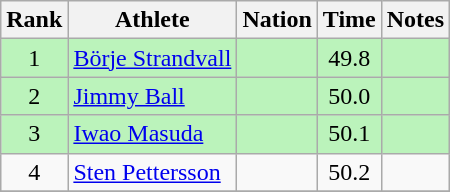<table class="wikitable sortable" style="text-align:center">
<tr>
<th>Rank</th>
<th>Athlete</th>
<th>Nation</th>
<th>Time</th>
<th>Notes</th>
</tr>
<tr bgcolor=bbf3bb>
<td>1</td>
<td align=left><a href='#'>Börje Strandvall</a></td>
<td align=left></td>
<td>49.8</td>
<td></td>
</tr>
<tr bgcolor=bbf3bb>
<td>2</td>
<td align=left><a href='#'>Jimmy Ball</a></td>
<td align=left></td>
<td>50.0</td>
<td></td>
</tr>
<tr bgcolor=bbf3bb>
<td>3</td>
<td align=left><a href='#'>Iwao Masuda</a></td>
<td align=left></td>
<td>50.1</td>
<td></td>
</tr>
<tr>
<td>4</td>
<td align=left><a href='#'>Sten Pettersson</a></td>
<td align=left></td>
<td>50.2</td>
<td></td>
</tr>
<tr>
</tr>
</table>
